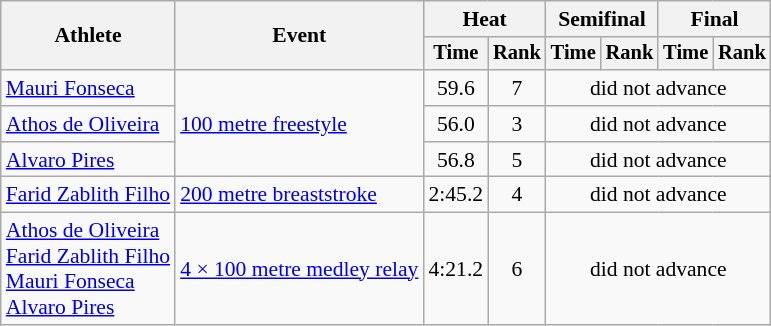<table class=wikitable style="font-size:90%">
<tr>
<th rowspan="2">Athlete</th>
<th rowspan="2">Event</th>
<th colspan="2">Heat</th>
<th colspan="2">Semifinal</th>
<th colspan="2">Final</th>
</tr>
<tr style="font-size:95%">
<th>Time</th>
<th>Rank</th>
<th>Time</th>
<th>Rank</th>
<th>Time</th>
<th>Rank</th>
</tr>
<tr align=center>
<td align=left rowspan=1><a href='#'>Mauri Fonseca</a></td>
<td align=left rowspan=3><a href='#'>100 metre freestyle</a></td>
<td>59.6</td>
<td>7</td>
<td colspan=4>did not advance</td>
</tr>
<tr align=center>
<td align=left rowspan=1><a href='#'>Athos de Oliveira</a></td>
<td>56.0</td>
<td>3</td>
<td colspan=4>did not advance</td>
</tr>
<tr align=center>
<td align=left rowspan=1><a href='#'>Alvaro Pires</a></td>
<td>56.8</td>
<td>5</td>
<td colspan=4>did not advance</td>
</tr>
<tr align=center>
<td align=left rowspan=1><a href='#'>Farid Zablith Filho</a></td>
<td align=left><a href='#'>200 metre breaststroke</a></td>
<td>2:45.2</td>
<td>4</td>
<td colspan=4>did not advance</td>
</tr>
<tr align=center>
<td align=left rowspan=1><a href='#'>Athos de Oliveira</a><br><a href='#'>Farid Zablith Filho</a><br><a href='#'>Mauri Fonseca</a><br><a href='#'>Alvaro Pires</a></td>
<td align=left><a href='#'>4 × 100 metre medley relay</a></td>
<td>4:21.2</td>
<td>6</td>
<td colspan=4>did not advance</td>
</tr>
</table>
